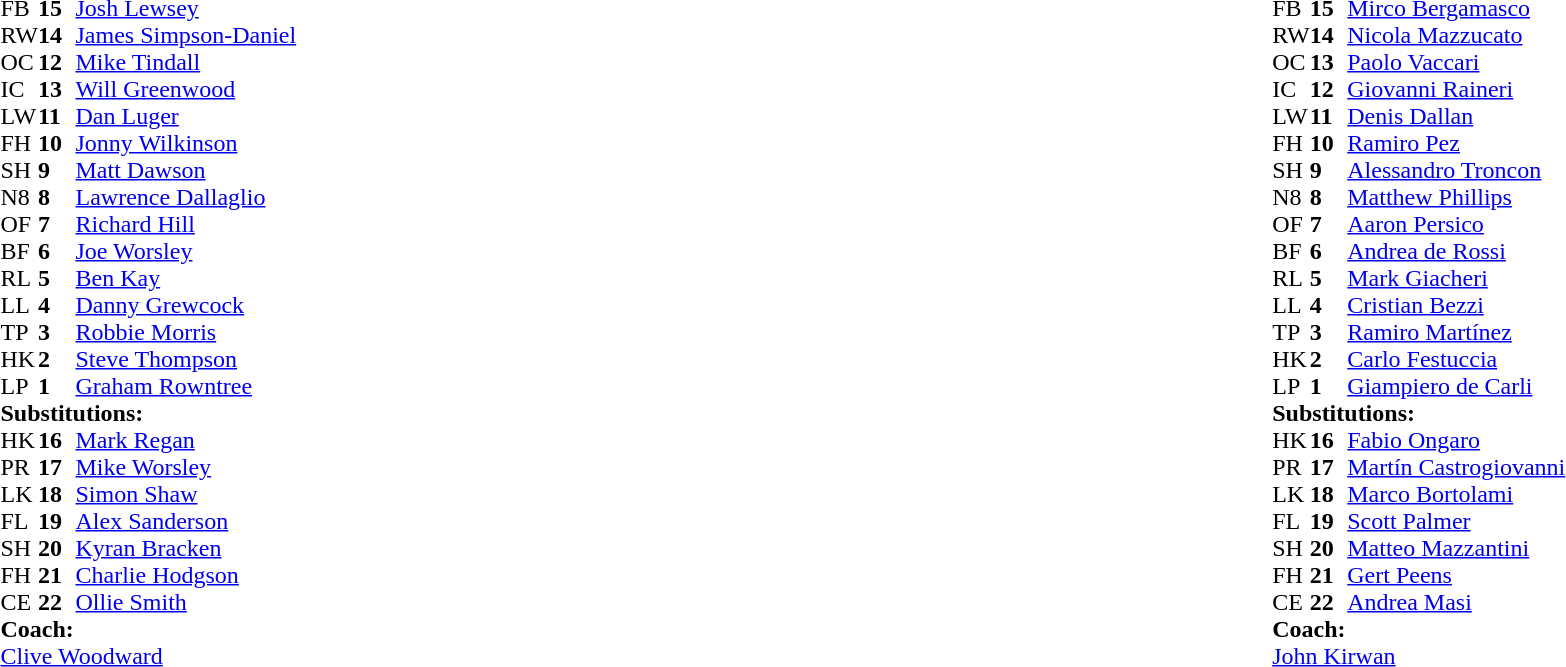<table width="100%">
<tr>
<td style="vertical-align:top" width="50%"><br><table cellspacing="0" cellpadding="0">
<tr>
<th width="25"></th>
<th width="25"></th>
</tr>
<tr>
<td>FB</td>
<td><strong>15</strong></td>
<td><a href='#'>Josh Lewsey</a></td>
<td></td>
<td></td>
</tr>
<tr>
<td>RW</td>
<td><strong>14</strong></td>
<td><a href='#'>James Simpson-Daniel</a></td>
</tr>
<tr>
<td>OC</td>
<td><strong>12</strong></td>
<td><a href='#'>Mike Tindall</a></td>
</tr>
<tr>
<td>IC</td>
<td><strong>13</strong></td>
<td><a href='#'>Will Greenwood</a></td>
</tr>
<tr>
<td>LW</td>
<td><strong>11</strong></td>
<td><a href='#'>Dan Luger</a></td>
</tr>
<tr>
<td>FH</td>
<td><strong>10</strong></td>
<td><a href='#'>Jonny Wilkinson</a></td>
<td></td>
<td></td>
</tr>
<tr>
<td>SH</td>
<td><strong>9</strong></td>
<td><a href='#'>Matt Dawson</a></td>
</tr>
<tr>
<td>N8</td>
<td><strong>8</strong></td>
<td><a href='#'>Lawrence Dallaglio</a></td>
<td></td>
<td colspan="2"></td>
</tr>
<tr>
<td>OF</td>
<td><strong>7</strong></td>
<td><a href='#'>Richard Hill</a></td>
<td></td>
<td></td>
<td></td>
<td></td>
</tr>
<tr>
<td>BF</td>
<td><strong>6</strong></td>
<td><a href='#'>Joe Worsley</a></td>
</tr>
<tr>
<td>RL</td>
<td><strong>5</strong></td>
<td><a href='#'>Ben Kay</a></td>
<td></td>
<td></td>
</tr>
<tr>
<td>LL</td>
<td><strong>4</strong></td>
<td><a href='#'>Danny Grewcock</a></td>
</tr>
<tr>
<td>TP</td>
<td><strong>3</strong></td>
<td><a href='#'>Robbie Morris</a></td>
<td></td>
<td></td>
</tr>
<tr>
<td>HK</td>
<td><strong>2</strong></td>
<td><a href='#'>Steve Thompson</a></td>
<td></td>
<td></td>
</tr>
<tr>
<td>LP</td>
<td><strong>1</strong></td>
<td><a href='#'>Graham Rowntree</a></td>
</tr>
<tr>
<td colspan="4"><strong>Substitutions:</strong></td>
</tr>
<tr>
<td>HK</td>
<td><strong>16</strong></td>
<td><a href='#'>Mark Regan</a></td>
<td></td>
<td></td>
</tr>
<tr>
<td>PR</td>
<td><strong>17</strong></td>
<td><a href='#'>Mike Worsley</a></td>
<td></td>
<td></td>
</tr>
<tr>
<td>LK</td>
<td><strong>18</strong></td>
<td><a href='#'>Simon Shaw</a></td>
<td></td>
<td></td>
</tr>
<tr>
<td>FL</td>
<td><strong>19</strong></td>
<td><a href='#'>Alex Sanderson</a></td>
<td></td>
<td></td>
<td></td>
<td></td>
</tr>
<tr>
<td>SH</td>
<td><strong>20</strong></td>
<td><a href='#'>Kyran Bracken</a></td>
<td></td>
<td></td>
</tr>
<tr>
<td>FH</td>
<td><strong>21</strong></td>
<td><a href='#'>Charlie Hodgson</a></td>
<td></td>
<td></td>
<td></td>
</tr>
<tr>
<td>CE</td>
<td><strong>22</strong></td>
<td><a href='#'>Ollie Smith</a></td>
<td></td>
<td></td>
<td></td>
</tr>
<tr>
<td colspan="4"><strong>Coach:</strong></td>
</tr>
<tr>
<td colspan="4"><a href='#'>Clive Woodward</a></td>
</tr>
</table>
</td>
<td style="vertical-align:top"></td>
<td style="vertical-align:top" width="50%"><br><table cellspacing="0" cellpadding="0" align="center">
<tr>
<th width="25"></th>
<th width="25"></th>
</tr>
<tr>
<td>FB</td>
<td><strong>15</strong></td>
<td><a href='#'>Mirco Bergamasco</a></td>
</tr>
<tr>
<td>RW</td>
<td><strong>14</strong></td>
<td><a href='#'>Nicola Mazzucato</a></td>
</tr>
<tr>
<td>OC</td>
<td><strong>13</strong></td>
<td><a href='#'>Paolo Vaccari</a></td>
<td></td>
<td></td>
</tr>
<tr>
<td>IC</td>
<td><strong>12</strong></td>
<td><a href='#'>Giovanni Raineri</a></td>
</tr>
<tr>
<td>LW</td>
<td><strong>11</strong></td>
<td><a href='#'>Denis Dallan</a></td>
</tr>
<tr>
<td>FH</td>
<td><strong>10</strong></td>
<td><a href='#'>Ramiro Pez</a></td>
</tr>
<tr>
<td>SH</td>
<td><strong>9</strong></td>
<td><a href='#'>Alessandro Troncon</a></td>
<td></td>
<td></td>
</tr>
<tr>
<td>N8</td>
<td><strong>8</strong></td>
<td><a href='#'>Matthew Phillips</a></td>
<td></td>
<td></td>
</tr>
<tr>
<td>OF</td>
<td><strong>7</strong></td>
<td><a href='#'>Aaron Persico</a></td>
</tr>
<tr>
<td>BF</td>
<td><strong>6</strong></td>
<td><a href='#'>Andrea de Rossi</a></td>
</tr>
<tr>
<td>RL</td>
<td><strong>5</strong></td>
<td><a href='#'>Mark Giacheri</a></td>
<td></td>
<td colspan="2"></td>
<td></td>
</tr>
<tr>
<td>LL</td>
<td><strong>4</strong></td>
<td><a href='#'>Cristian Bezzi</a></td>
</tr>
<tr>
<td>TP</td>
<td><strong>3</strong></td>
<td><a href='#'>Ramiro Martínez</a></td>
</tr>
<tr>
<td>HK</td>
<td><strong>2</strong></td>
<td><a href='#'>Carlo Festuccia</a></td>
<td></td>
<td></td>
</tr>
<tr>
<td>LP</td>
<td><strong>1</strong></td>
<td><a href='#'>Giampiero de Carli</a></td>
<td></td>
<td></td>
</tr>
<tr>
<td colspan="4"><strong>Substitutions:</strong></td>
</tr>
<tr>
<td>HK</td>
<td><strong>16</strong></td>
<td><a href='#'>Fabio Ongaro</a></td>
<td></td>
<td></td>
</tr>
<tr>
<td>PR</td>
<td><strong>17</strong></td>
<td><a href='#'>Martín Castrogiovanni</a></td>
<td></td>
<td></td>
</tr>
<tr>
<td>LK</td>
<td><strong>18</strong></td>
<td><a href='#'>Marco Bortolami</a></td>
<td></td>
<td></td>
<td></td>
<td></td>
</tr>
<tr>
<td>FL</td>
<td><strong>19</strong></td>
<td><a href='#'>Scott Palmer</a></td>
<td></td>
<td></td>
</tr>
<tr>
<td>SH</td>
<td><strong>20</strong></td>
<td><a href='#'>Matteo Mazzantini</a></td>
<td></td>
<td></td>
</tr>
<tr>
<td>FH</td>
<td><strong>21</strong></td>
<td><a href='#'>Gert Peens</a></td>
<td></td>
<td></td>
</tr>
<tr>
<td>CE</td>
<td><strong>22</strong></td>
<td><a href='#'>Andrea Masi</a></td>
</tr>
<tr>
<td colspan="4"><strong>Coach:</strong></td>
</tr>
<tr>
<td colspan="4"><a href='#'>John Kirwan</a></td>
</tr>
</table>
</td>
</tr>
</table>
